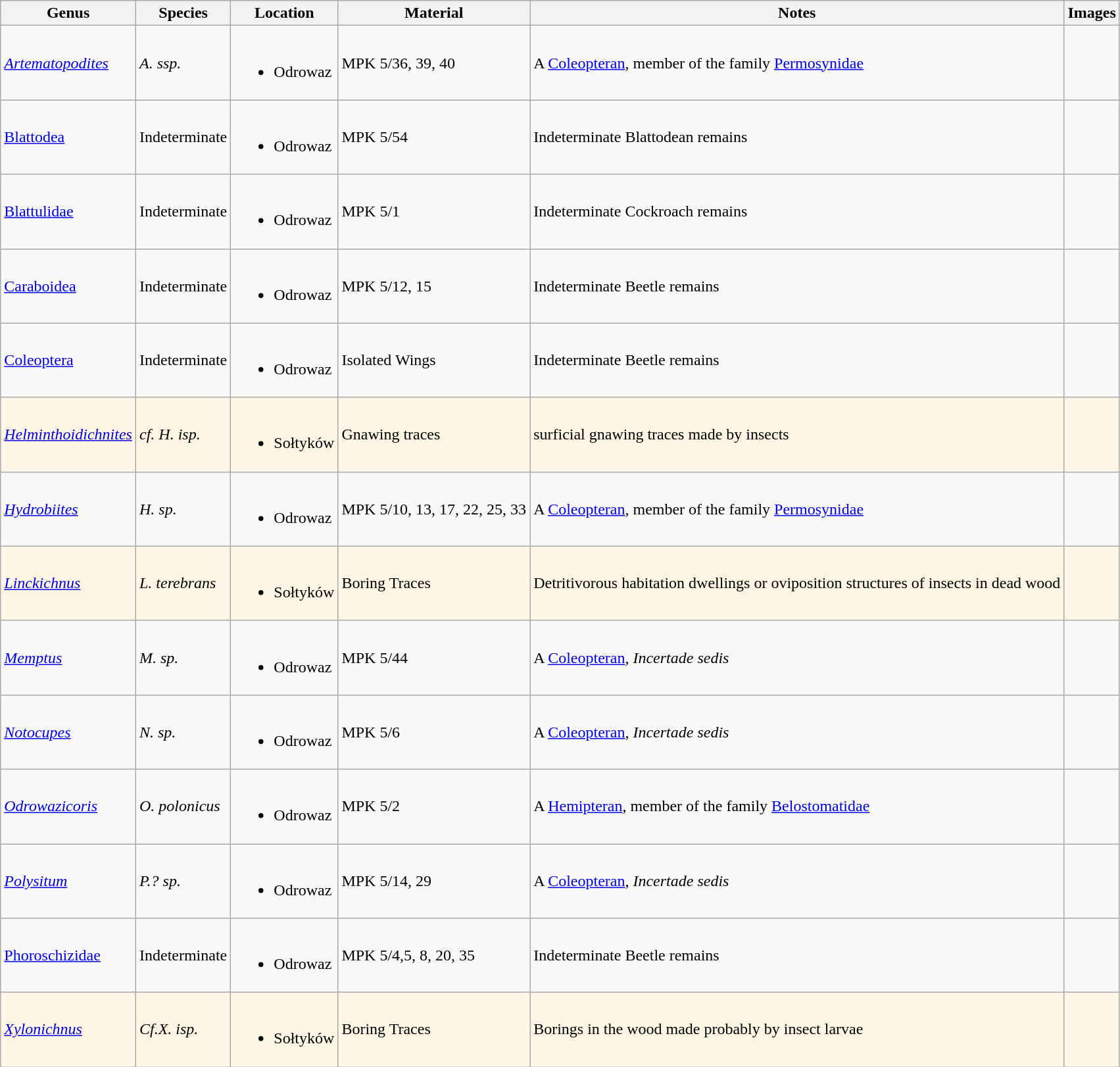<table class="wikitable">
<tr>
<th>Genus</th>
<th>Species</th>
<th>Location</th>
<th>Material</th>
<th>Notes</th>
<th>Images</th>
</tr>
<tr>
<td><em><a href='#'>Artematopodites</a></em></td>
<td><em>A. ssp.</em></td>
<td><br><ul><li>Odrowaz</li></ul></td>
<td>MPK 5/36, 39, 40</td>
<td>A <a href='#'>Coleopteran</a>, member of the family <a href='#'>Permosynidae</a></td>
<td></td>
</tr>
<tr>
<td><a href='#'>Blattodea</a></td>
<td>Indeterminate</td>
<td><br><ul><li>Odrowaz</li></ul></td>
<td>MPK 5/54</td>
<td>Indeterminate Blattodean remains</td>
<td></td>
</tr>
<tr>
<td><a href='#'>Blattulidae</a></td>
<td>Indeterminate</td>
<td><br><ul><li>Odrowaz</li></ul></td>
<td>MPK 5/1</td>
<td>Indeterminate Cockroach remains</td>
<td></td>
</tr>
<tr>
<td><a href='#'>Caraboidea</a></td>
<td>Indeterminate</td>
<td><br><ul><li>Odrowaz</li></ul></td>
<td>MPK 5/12, 15</td>
<td>Indeterminate Beetle remains</td>
<td></td>
</tr>
<tr>
<td><a href='#'>Coleoptera</a></td>
<td>Indeterminate</td>
<td><br><ul><li>Odrowaz</li></ul></td>
<td>Isolated Wings</td>
<td>Indeterminate Beetle remains</td>
<td></td>
</tr>
<tr>
<td style="background:#FEF6E4;"><em><a href='#'>Helminthoidichnites</a></em></td>
<td style="background:#FEF6E4;"><em>cf. H. isp.</em></td>
<td style="background:#FEF6E4;"><br><ul><li>Sołtyków</li></ul></td>
<td style="background:#FEF6E4;">Gnawing traces</td>
<td style="background:#FEF6E4;">surficial gnawing traces made by insects</td>
<td style="background:#FEF6E4;"></td>
</tr>
<tr>
<td><em><a href='#'>Hydrobiites</a></em></td>
<td><em>H. sp.</em></td>
<td><br><ul><li>Odrowaz</li></ul></td>
<td>MPK 5/10, 13, 17, 22, 25, 33</td>
<td>A <a href='#'>Coleopteran</a>, member of the family <a href='#'>Permosynidae</a></td>
<td></td>
</tr>
<tr>
<td style="background:#FEF6E4;"><em><a href='#'>Linckichnus</a></em></td>
<td style="background:#FEF6E4;"><em>L. terebrans</em></td>
<td style="background:#FEF6E4;"><br><ul><li>Sołtyków</li></ul></td>
<td style="background:#FEF6E4;">Boring Traces</td>
<td style="background:#FEF6E4;">Detritivorous habitation dwellings or oviposition structures of insects in dead wood</td>
<td style="background:#FEF6E4;"></td>
</tr>
<tr>
<td><em><a href='#'>Memptus</a></em></td>
<td><em>M. sp.</em></td>
<td><br><ul><li>Odrowaz</li></ul></td>
<td>MPK 5/44</td>
<td>A <a href='#'>Coleopteran</a>, <em>Incertade sedis</em></td>
<td></td>
</tr>
<tr>
<td><em><a href='#'>Notocupes</a></em></td>
<td><em>N. sp.</em></td>
<td><br><ul><li>Odrowaz</li></ul></td>
<td>MPK 5/6</td>
<td>A <a href='#'>Coleopteran</a>, <em>Incertade sedis</em></td>
<td></td>
</tr>
<tr>
<td><em><a href='#'>Odrowazicoris</a></em></td>
<td><em>O. polonicus</em></td>
<td><br><ul><li>Odrowaz</li></ul></td>
<td>MPK 5/2</td>
<td>A <a href='#'>Hemipteran</a>, member of the family <a href='#'>Belostomatidae</a></td>
<td></td>
</tr>
<tr>
<td><em><a href='#'>Polysitum</a></em></td>
<td><em>P.? sp.</em></td>
<td><br><ul><li>Odrowaz</li></ul></td>
<td>MPK 5/14, 29</td>
<td>A <a href='#'>Coleopteran</a>, <em>Incertade sedis</em></td>
<td></td>
</tr>
<tr>
<td><a href='#'>Phoroschizidae</a></td>
<td>Indeterminate</td>
<td><br><ul><li>Odrowaz</li></ul></td>
<td>MPK 5/4,5, 8, 20, 35</td>
<td>Indeterminate Beetle remains</td>
<td></td>
</tr>
<tr>
<td style="background:#FEF6E4;"><em><a href='#'>Xylonichnus</a></em></td>
<td style="background:#FEF6E4;"><em>Cf.X. isp.</em></td>
<td style="background:#FEF6E4;"><br><ul><li>Sołtyków</li></ul></td>
<td style="background:#FEF6E4;">Boring Traces</td>
<td style="background:#FEF6E4;">Borings in the wood made probably by insect larvae</td>
<td style="background:#FEF6E4;"></td>
</tr>
</table>
